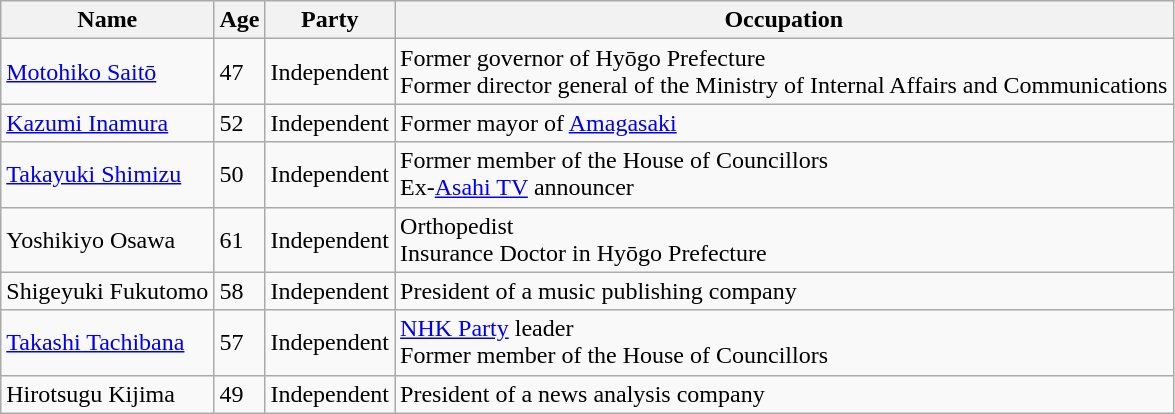<table class="wikitable">
<tr>
<th>Name</th>
<th>Age</th>
<th>Party</th>
<th>Occupation</th>
</tr>
<tr>
<td><a href='#'>Motohiko Saitō</a></td>
<td>47</td>
<td>Independent</td>
<td>Former governor of Hyōgo Prefecture<br>Former director general of the Ministry of Internal Affairs and Communications</td>
</tr>
<tr>
<td><a href='#'>Kazumi Inamura</a></td>
<td>52</td>
<td>Independent</td>
<td>Former mayor of <a href='#'>Amagasaki</a></td>
</tr>
<tr>
<td><a href='#'>Takayuki Shimizu</a></td>
<td>50</td>
<td>Independent</td>
<td>Former member of the House of Councillors <br>Ex-<a href='#'>Asahi TV</a> announcer</td>
</tr>
<tr>
<td>Yoshikiyo Osawa</td>
<td>61</td>
<td>Independent</td>
<td>Orthopedist<br>Insurance Doctor in Hyōgo Prefecture</td>
</tr>
<tr>
<td>Shigeyuki Fukutomo</td>
<td>58</td>
<td>Independent</td>
<td>President of a music publishing company</td>
</tr>
<tr>
<td><a href='#'>Takashi Tachibana</a></td>
<td>57</td>
<td>Independent</td>
<td><a href='#'>NHK Party</a> leader<br>Former member of the House of Councillors</td>
</tr>
<tr>
<td>Hirotsugu Kijima</td>
<td>49</td>
<td>Independent</td>
<td>President of a news analysis company</td>
</tr>
</table>
